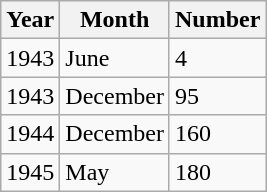<table class="wikitable">
<tr>
<th>Year</th>
<th>Month</th>
<th>Number</th>
</tr>
<tr>
<td>1943</td>
<td>June</td>
<td>4</td>
</tr>
<tr>
<td>1943</td>
<td>December</td>
<td>95</td>
</tr>
<tr>
<td>1944</td>
<td>December</td>
<td>160</td>
</tr>
<tr>
<td>1945</td>
<td>May</td>
<td>180</td>
</tr>
</table>
